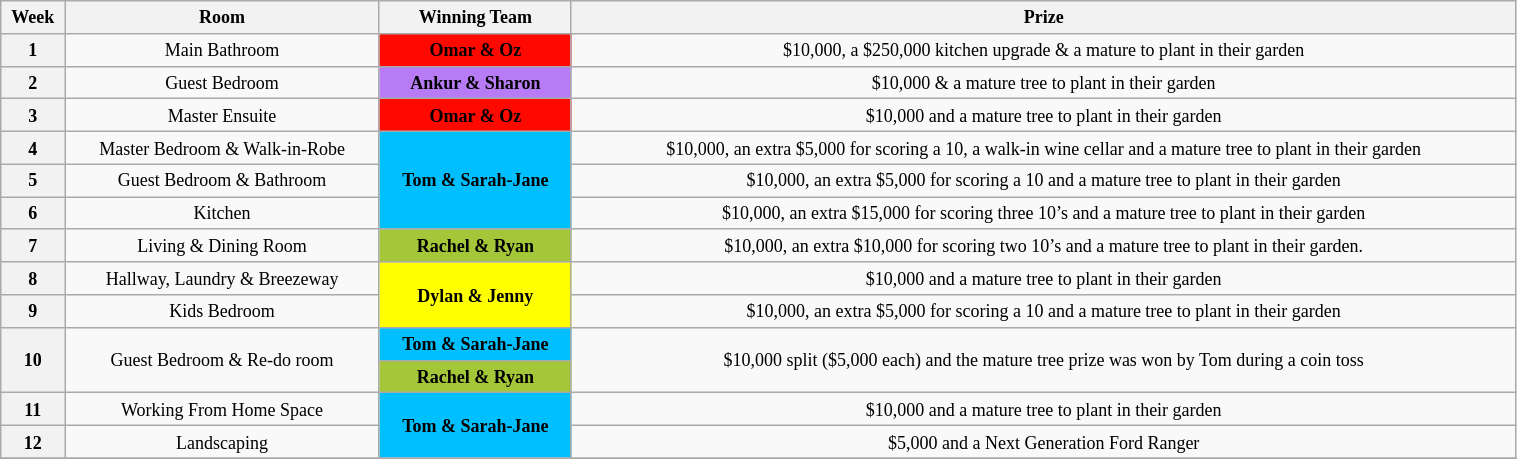<table class="wikitable" style="text-align: center; font-size: 9pt; line-height:16px; width:80%">
<tr>
<th>Week</th>
<th>Room</th>
<th>Winning Team</th>
<th>Prize</th>
</tr>
<tr>
<th>1</th>
<td>Main Bathroom</td>
<td style="background:#FF0800; color:black;"><strong>Omar & Oz</strong></td>
<td>$10,000, a $250,000 kitchen upgrade & a mature to plant in their garden</td>
</tr>
<tr>
<th>2</th>
<td>Guest Bedroom</td>
<td style="background:#B87BF6; color:black;"><strong>Ankur & Sharon</strong></td>
<td>$10,000 & a mature tree to plant in their garden</td>
</tr>
<tr>
<th>3</th>
<td>Master Ensuite</td>
<td style="background:#FF0800; color:black;"><strong>Omar & Oz</strong></td>
<td>$10,000 and a mature tree to plant in their garden</td>
</tr>
<tr>
<th>4</th>
<td>Master Bedroom & Walk-in-Robe</td>
<td rowspan=3 style="background:#00BFFF; color:black;"><strong>Tom & Sarah-Jane</strong></td>
<td>$10,000, an extra $5,000 for scoring a 10, a walk-in wine cellar and a mature tree to plant in their garden</td>
</tr>
<tr>
<th>5</th>
<td>Guest Bedroom & Bathroom</td>
<td>$10,000, an extra $5,000 for scoring a 10 and a mature tree to plant in their garden</td>
</tr>
<tr>
<th>6</th>
<td>Kitchen</td>
<td>$10,000, an extra $15,000 for scoring three 10’s and a mature tree to plant in their garden</td>
</tr>
<tr>
<th>7</th>
<td>Living & Dining Room</td>
<td style="background:#A4C639; color:black;"><strong>Rachel & Ryan</strong></td>
<td>$10,000, an extra $10,000 for scoring two 10’s and a mature tree to plant in their garden.</td>
</tr>
<tr>
<th>8</th>
<td>Hallway, Laundry & Breezeway</td>
<td rowspan=2 style="background:yellow; color:black;"><strong>Dylan & Jenny</strong></td>
<td>$10,000 and a mature tree to plant in their garden</td>
</tr>
<tr>
<th>9</th>
<td>Kids Bedroom</td>
<td>$10,000, an extra $5,000 for scoring a 10 and a mature tree to plant in their garden</td>
</tr>
<tr>
<th rowspan=2>10</th>
<td rowspan=2>Guest Bedroom & Re-do room</td>
<td style="background:#00BFFF; color:black;"><strong>Tom & Sarah-Jane</strong></td>
<td rowspan=2>$10,000 split ($5,000 each) and the mature tree prize was won by Tom during a coin toss</td>
</tr>
<tr>
<td style="background:#A4C639; color:black;"><strong>Rachel & Ryan</strong></td>
</tr>
<tr>
<th>11</th>
<td>Working From Home Space</td>
<td rowspan=2 style="background:#00BFFF; color:black;"><strong>Tom & Sarah-Jane</strong></td>
<td>$10,000 and a mature tree to plant in their garden</td>
</tr>
<tr>
<th>12</th>
<td>Landscaping</td>
<td>$5,000 and a Next Generation Ford Ranger</td>
</tr>
<tr>
</tr>
</table>
